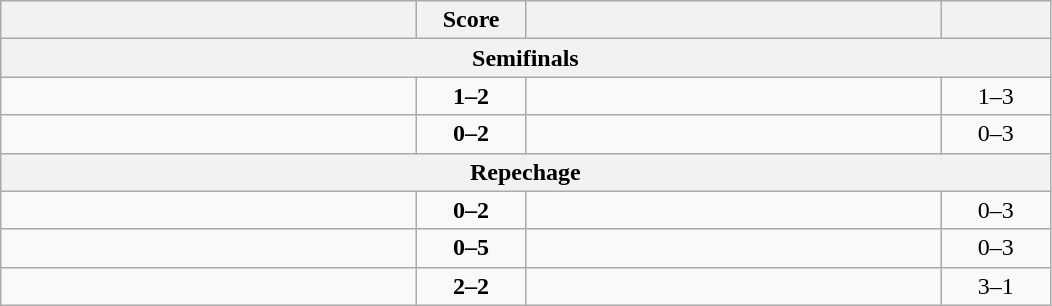<table class="wikitable" style="text-align: left; ">
<tr>
<th align="right" width="270"></th>
<th width="65">Score</th>
<th align="left" width="270"></th>
<th width="65"></th>
</tr>
<tr>
<th colspan=4>Semifinals</th>
</tr>
<tr>
<td></td>
<td align="center"><strong>1–2</strong></td>
<td><strong></strong></td>
<td align=center>1–3 <strong></strong></td>
</tr>
<tr>
<td></td>
<td align="center"><strong>0–2</strong></td>
<td><strong></strong></td>
<td align=center>0–3 <strong></strong></td>
</tr>
<tr>
<th colspan=4>Repechage</th>
</tr>
<tr>
<td></td>
<td align="center"><strong>0–2</strong></td>
<td><strong></strong></td>
<td align=center>0–3 <strong></strong></td>
</tr>
<tr>
<td></td>
<td align="center"><strong>0–5</strong></td>
<td><strong></strong></td>
<td align=center>0–3 <strong></strong></td>
</tr>
<tr>
<td><strong></strong></td>
<td align="center"><strong>2–2</strong></td>
<td></td>
<td align=center>3–1 <strong></strong></td>
</tr>
</table>
